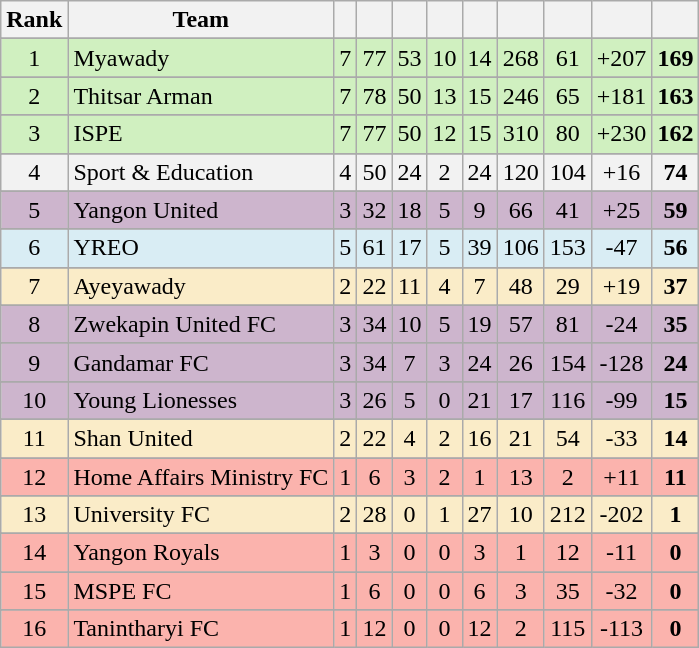<table class="wikitable sortable"style="text-align:center">
<tr>
<th>Rank</th>
<th>Team</th>
<th></th>
<th></th>
<th></th>
<th></th>
<th></th>
<th></th>
<th></th>
<th></th>
<th></th>
</tr>
<tr>
</tr>
<tr style="background:#D0F0C0">
<td>1</td>
<td align=left>Myawady</td>
<td>7</td>
<td>77</td>
<td>53</td>
<td>10</td>
<td>14</td>
<td>268</td>
<td>61</td>
<td>+207</td>
<td><strong>169</strong></td>
</tr>
<tr>
</tr>
<tr style="background:#D0F0C0">
<td>2</td>
<td align=left>Thitsar Arman</td>
<td>7</td>
<td>78</td>
<td>50</td>
<td>13</td>
<td>15</td>
<td>246</td>
<td>65</td>
<td>+181</td>
<td><strong>163</strong></td>
</tr>
<tr>
</tr>
<tr style="background:#D0F0C0">
<td>3</td>
<td align=left>ISPE</td>
<td>7</td>
<td>77</td>
<td>50</td>
<td>12</td>
<td>15</td>
<td>310</td>
<td>80</td>
<td>+230</td>
<td><strong>162</strong></td>
</tr>
<tr>
</tr>
<tr style="background:#F2F2F2">
<td>4</td>
<td align=left>Sport & Education</td>
<td>4</td>
<td>50</td>
<td>24</td>
<td>2</td>
<td>24</td>
<td>120</td>
<td>104</td>
<td>+16</td>
<td><strong>74</strong></td>
</tr>
<tr>
</tr>
<tr style="background:#CDB5CD">
<td>5</td>
<td align=left>Yangon United</td>
<td>3</td>
<td>32</td>
<td>18</td>
<td>5</td>
<td>9</td>
<td>66</td>
<td>41</td>
<td>+25</td>
<td><strong>59</strong></td>
</tr>
<tr>
</tr>
<tr style="background:#D9EDF4">
<td>6</td>
<td align=left>YREO</td>
<td>5</td>
<td>61</td>
<td>17</td>
<td>5</td>
<td>39</td>
<td>106</td>
<td>153</td>
<td>-47</td>
<td><strong>56</strong></td>
</tr>
<tr>
</tr>
<tr style="background:#FAECC8">
<td>7</td>
<td align=left>Ayeyawady</td>
<td>2</td>
<td>22</td>
<td>11</td>
<td>4</td>
<td>7</td>
<td>48</td>
<td>29</td>
<td>+19</td>
<td><strong>37</strong></td>
</tr>
<tr>
</tr>
<tr style="background:#CDB5CD">
<td>8</td>
<td align=left>Zwekapin United FC</td>
<td>3</td>
<td>34</td>
<td>10</td>
<td>5</td>
<td>19</td>
<td>57</td>
<td>81</td>
<td>-24</td>
<td><strong>35</strong></td>
</tr>
<tr>
</tr>
<tr style="background:#CDB5CD">
<td>9</td>
<td align=left>Gandamar FC</td>
<td>3</td>
<td>34</td>
<td>7</td>
<td>3</td>
<td>24</td>
<td>26</td>
<td>154</td>
<td>-128</td>
<td><strong>24</strong></td>
</tr>
<tr>
</tr>
<tr style="background:#CDB5CD">
<td>10</td>
<td align=left>Young Lionesses</td>
<td>3</td>
<td>26</td>
<td>5</td>
<td>0</td>
<td>21</td>
<td>17</td>
<td>116</td>
<td>-99</td>
<td><strong>15</strong></td>
</tr>
<tr>
</tr>
<tr style="background:#FAECC8">
<td>11</td>
<td align=left>Shan United</td>
<td>2</td>
<td>22</td>
<td>4</td>
<td>2</td>
<td>16</td>
<td>21</td>
<td>54</td>
<td>-33</td>
<td><strong>14</strong></td>
</tr>
<tr>
</tr>
<tr style="background:#FBB3AD">
<td>12</td>
<td align=left>Home Affairs Ministry FC</td>
<td>1</td>
<td>6</td>
<td>3</td>
<td>2</td>
<td>1</td>
<td>13</td>
<td>2</td>
<td>+11</td>
<td><strong>11</strong></td>
</tr>
<tr>
</tr>
<tr style="background:#FAECC8">
<td>13</td>
<td align=left>University FC</td>
<td>2</td>
<td>28</td>
<td>0</td>
<td>1</td>
<td>27</td>
<td>10</td>
<td>212</td>
<td>-202</td>
<td><strong>1</strong></td>
</tr>
<tr>
</tr>
<tr style="background:#FBB3AD">
<td>14</td>
<td align=left>Yangon Royals</td>
<td>1</td>
<td>3</td>
<td>0</td>
<td>0</td>
<td>3</td>
<td>1</td>
<td>12</td>
<td>-11</td>
<td><strong>0</strong></td>
</tr>
<tr>
</tr>
<tr style="background:#FBB3AD">
<td>15</td>
<td align=left>MSPE FC</td>
<td>1</td>
<td>6</td>
<td>0</td>
<td>0</td>
<td>6</td>
<td>3</td>
<td>35</td>
<td>-32</td>
<td><strong>0</strong></td>
</tr>
<tr>
</tr>
<tr style="background:#FBB3AD">
<td>16</td>
<td align=left>Tanintharyi FC</td>
<td>1</td>
<td>12</td>
<td>0</td>
<td>0</td>
<td>12</td>
<td>2</td>
<td>115</td>
<td>-113</td>
<td><strong>0</strong></td>
</tr>
</table>
